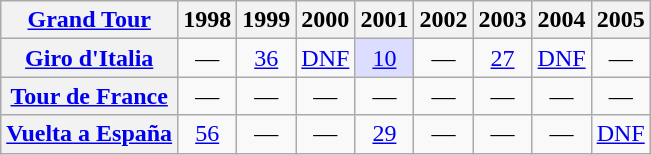<table class="wikitable plainrowheaders">
<tr>
<th scope="col"><a href='#'>Grand Tour</a></th>
<th scope="col">1998</th>
<th scope="col">1999</th>
<th scope="col">2000</th>
<th scope="col">2001</th>
<th scope="col">2002</th>
<th scope="col">2003</th>
<th scope="col">2004</th>
<th scope="col">2005</th>
</tr>
<tr style="text-align:center;">
<th scope="row"> <a href='#'>Giro d'Italia</a></th>
<td>—</td>
<td style="text-align:center;"><a href='#'>36</a></td>
<td style="text-align:center;"><a href='#'>DNF</a></td>
<td style="background:#ddddff;"><a href='#'>10</a></td>
<td>—</td>
<td style="text-align:center;"><a href='#'>27</a></td>
<td style="text-align:center;"><a href='#'>DNF</a></td>
<td>—</td>
</tr>
<tr style="text-align:center;">
<th scope="row"> <a href='#'>Tour de France</a></th>
<td>—</td>
<td>—</td>
<td>—</td>
<td>—</td>
<td>—</td>
<td>—</td>
<td>—</td>
<td>—</td>
</tr>
<tr style="text-align:center;">
<th scope="row"> <a href='#'>Vuelta a España</a></th>
<td><a href='#'>56</a></td>
<td>—</td>
<td>—</td>
<td><a href='#'>29</a></td>
<td>—</td>
<td>—</td>
<td>—</td>
<td><a href='#'>DNF</a></td>
</tr>
</table>
